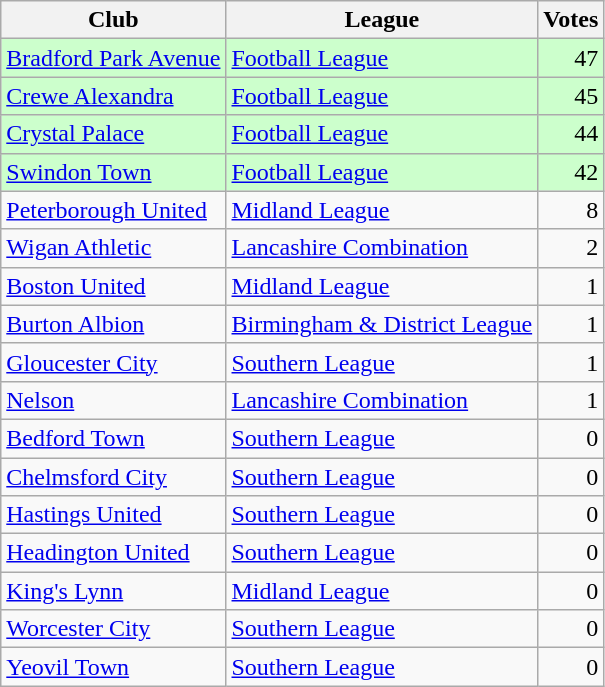<table class=wikitable style=text-align:left>
<tr>
<th>Club</th>
<th>League</th>
<th>Votes</th>
</tr>
<tr bgcolor=ccffcc>
<td><a href='#'>Bradford Park Avenue</a></td>
<td><a href='#'>Football League</a></td>
<td align=right>47</td>
</tr>
<tr bgcolor=ccffcc>
<td><a href='#'>Crewe Alexandra</a></td>
<td><a href='#'>Football League</a></td>
<td align=right>45</td>
</tr>
<tr bgcolor=ccffcc>
<td><a href='#'>Crystal Palace</a></td>
<td><a href='#'>Football League</a></td>
<td align=right>44</td>
</tr>
<tr bgcolor=ccffcc>
<td><a href='#'>Swindon Town</a></td>
<td><a href='#'>Football League</a></td>
<td align=right>42</td>
</tr>
<tr>
<td><a href='#'>Peterborough United</a></td>
<td><a href='#'>Midland League</a></td>
<td align=right>8</td>
</tr>
<tr>
<td><a href='#'>Wigan Athletic</a></td>
<td><a href='#'>Lancashire Combination</a></td>
<td align=right>2</td>
</tr>
<tr>
<td><a href='#'>Boston United</a></td>
<td><a href='#'>Midland League</a></td>
<td align=right>1</td>
</tr>
<tr>
<td><a href='#'>Burton Albion</a></td>
<td><a href='#'>Birmingham & District League</a></td>
<td align=right>1</td>
</tr>
<tr>
<td><a href='#'>Gloucester City</a></td>
<td><a href='#'>Southern League</a></td>
<td align=right>1</td>
</tr>
<tr>
<td><a href='#'>Nelson</a></td>
<td><a href='#'>Lancashire Combination</a></td>
<td align=right>1</td>
</tr>
<tr>
<td><a href='#'>Bedford Town</a></td>
<td><a href='#'>Southern League</a></td>
<td align=right>0</td>
</tr>
<tr>
<td><a href='#'>Chelmsford City</a></td>
<td><a href='#'>Southern League</a></td>
<td align=right>0</td>
</tr>
<tr>
<td><a href='#'>Hastings United</a></td>
<td><a href='#'>Southern League</a></td>
<td align=right>0</td>
</tr>
<tr>
<td><a href='#'>Headington United</a></td>
<td><a href='#'>Southern League</a></td>
<td align=right>0</td>
</tr>
<tr>
<td><a href='#'>King's Lynn</a></td>
<td><a href='#'>Midland League</a></td>
<td align=right>0</td>
</tr>
<tr>
<td><a href='#'>Worcester City</a></td>
<td><a href='#'>Southern League</a></td>
<td align=right>0</td>
</tr>
<tr>
<td><a href='#'>Yeovil Town</a></td>
<td><a href='#'>Southern League</a></td>
<td align=right>0</td>
</tr>
</table>
